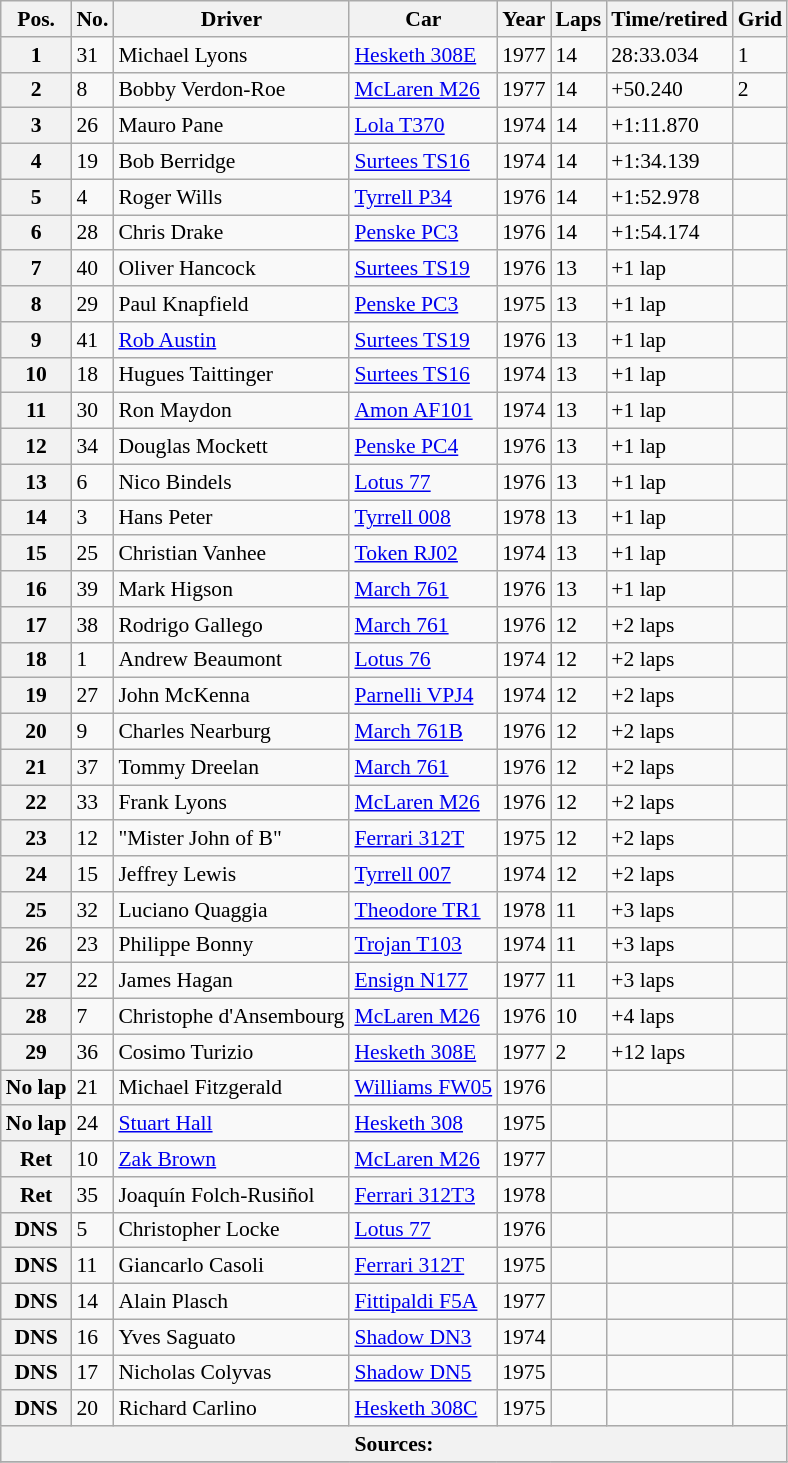<table class="wikitable" style="font-size:90%">
<tr>
<th>Pos.</th>
<th>No.</th>
<th>Driver</th>
<th>Car</th>
<th>Year</th>
<th>Laps</th>
<th>Time/retired</th>
<th>Grid</th>
</tr>
<tr>
<th>1</th>
<td>31</td>
<td> Michael Lyons</td>
<td><a href='#'>Hesketh 308E</a></td>
<td>1977</td>
<td>14</td>
<td>28:33.034</td>
<td>1</td>
</tr>
<tr>
<th>2</th>
<td>8</td>
<td> Bobby Verdon-Roe</td>
<td><a href='#'>McLaren M26</a></td>
<td>1977</td>
<td>14</td>
<td>+50.240</td>
<td>2</td>
</tr>
<tr>
<th>3</th>
<td>26</td>
<td> Mauro Pane</td>
<td><a href='#'>Lola T370</a></td>
<td>1974</td>
<td>14</td>
<td>+1:11.870</td>
<td></td>
</tr>
<tr>
<th>4</th>
<td>19</td>
<td> Bob Berridge</td>
<td><a href='#'>Surtees TS16</a></td>
<td>1974</td>
<td>14</td>
<td>+1:34.139</td>
<td></td>
</tr>
<tr>
<th>5</th>
<td>4</td>
<td> Roger Wills</td>
<td><a href='#'>Tyrrell P34</a></td>
<td>1976</td>
<td>14</td>
<td>+1:52.978</td>
<td></td>
</tr>
<tr>
<th>6</th>
<td>28</td>
<td> Chris Drake</td>
<td><a href='#'>Penske PC3</a></td>
<td>1976</td>
<td>14</td>
<td>+1:54.174</td>
<td></td>
</tr>
<tr>
<th>7</th>
<td>40</td>
<td> Oliver Hancock</td>
<td><a href='#'>Surtees TS19</a></td>
<td>1976</td>
<td>13</td>
<td>+1 lap</td>
<td></td>
</tr>
<tr>
<th>8</th>
<td>29</td>
<td> Paul Knapfield</td>
<td><a href='#'>Penske PC3</a></td>
<td>1975</td>
<td>13</td>
<td>+1 lap</td>
<td></td>
</tr>
<tr>
<th>9</th>
<td>41</td>
<td> <a href='#'>Rob Austin</a></td>
<td><a href='#'>Surtees TS19</a></td>
<td>1976</td>
<td>13</td>
<td>+1 lap</td>
<td></td>
</tr>
<tr>
<th>10</th>
<td>18</td>
<td> Hugues Taittinger</td>
<td><a href='#'>Surtees TS16</a></td>
<td>1974</td>
<td>13</td>
<td>+1 lap</td>
<td></td>
</tr>
<tr>
<th>11</th>
<td>30</td>
<td> Ron Maydon</td>
<td><a href='#'>Amon AF101</a></td>
<td>1974</td>
<td>13</td>
<td>+1 lap</td>
<td></td>
</tr>
<tr>
<th>12</th>
<td>34</td>
<td> Douglas Mockett</td>
<td><a href='#'>Penske PC4</a></td>
<td>1976</td>
<td>13</td>
<td>+1 lap</td>
<td></td>
</tr>
<tr>
<th>13</th>
<td>6</td>
<td> Nico Bindels</td>
<td><a href='#'>Lotus 77</a></td>
<td>1976</td>
<td>13</td>
<td>+1 lap</td>
<td></td>
</tr>
<tr>
<th>14</th>
<td>3</td>
<td> Hans Peter</td>
<td><a href='#'>Tyrrell 008</a></td>
<td>1978</td>
<td>13</td>
<td>+1 lap</td>
<td></td>
</tr>
<tr>
<th>15</th>
<td>25</td>
<td> Christian Vanhee</td>
<td><a href='#'>Token RJ02</a></td>
<td>1974</td>
<td>13</td>
<td>+1 lap</td>
<td></td>
</tr>
<tr>
<th>16</th>
<td>39</td>
<td> Mark Higson</td>
<td><a href='#'>March 761</a></td>
<td>1976</td>
<td>13</td>
<td>+1 lap</td>
<td></td>
</tr>
<tr>
<th>17</th>
<td>38</td>
<td> Rodrigo Gallego</td>
<td><a href='#'>March 761</a></td>
<td>1976</td>
<td>12</td>
<td>+2 laps</td>
<td></td>
</tr>
<tr>
<th>18</th>
<td>1</td>
<td> Andrew Beaumont</td>
<td><a href='#'>Lotus 76</a></td>
<td>1974</td>
<td>12</td>
<td>+2 laps</td>
<td></td>
</tr>
<tr>
<th>19</th>
<td>27</td>
<td> John McKenna</td>
<td><a href='#'>Parnelli VPJ4</a></td>
<td>1974</td>
<td>12</td>
<td>+2 laps</td>
<td></td>
</tr>
<tr>
<th>20</th>
<td>9</td>
<td> Charles Nearburg</td>
<td><a href='#'>March 761B</a></td>
<td>1976</td>
<td>12</td>
<td>+2 laps</td>
<td></td>
</tr>
<tr>
<th>21</th>
<td>37</td>
<td> Tommy Dreelan</td>
<td><a href='#'>March 761</a></td>
<td>1976</td>
<td>12</td>
<td>+2 laps</td>
<td></td>
</tr>
<tr>
<th>22</th>
<td>33</td>
<td> Frank Lyons</td>
<td><a href='#'>McLaren M26</a></td>
<td>1976</td>
<td>12</td>
<td>+2 laps</td>
<td></td>
</tr>
<tr>
<th>23</th>
<td>12</td>
<td> "Mister John of B"</td>
<td><a href='#'>Ferrari 312T</a></td>
<td>1975</td>
<td>12</td>
<td>+2 laps</td>
<td></td>
</tr>
<tr>
<th>24</th>
<td>15</td>
<td> Jeffrey Lewis</td>
<td><a href='#'>Tyrrell 007</a></td>
<td>1974</td>
<td>12</td>
<td>+2 laps</td>
<td></td>
</tr>
<tr>
<th>25</th>
<td>32</td>
<td> Luciano Quaggia</td>
<td><a href='#'>Theodore TR1</a></td>
<td>1978</td>
<td>11</td>
<td>+3 laps</td>
<td></td>
</tr>
<tr>
<th>26</th>
<td>23</td>
<td> Philippe Bonny</td>
<td><a href='#'>Trojan T103</a></td>
<td>1974</td>
<td>11</td>
<td>+3 laps</td>
<td></td>
</tr>
<tr>
<th>27</th>
<td>22</td>
<td> James Hagan</td>
<td><a href='#'>Ensign N177</a></td>
<td>1977</td>
<td>11</td>
<td>+3 laps</td>
<td></td>
</tr>
<tr>
<th>28</th>
<td>7</td>
<td> Christophe d'Ansembourg</td>
<td><a href='#'>McLaren M26</a></td>
<td>1976</td>
<td>10</td>
<td>+4 laps</td>
<td></td>
</tr>
<tr>
<th>29</th>
<td>36</td>
<td> Cosimo Turizio</td>
<td><a href='#'>Hesketh 308E</a></td>
<td>1977</td>
<td>2</td>
<td>+12 laps</td>
<td></td>
</tr>
<tr>
<th>No lap</th>
<td>21</td>
<td> Michael Fitzgerald</td>
<td><a href='#'>Williams FW05</a></td>
<td>1976</td>
<td></td>
<td></td>
<td></td>
</tr>
<tr>
<th>No lap</th>
<td>24</td>
<td> <a href='#'>Stuart Hall</a></td>
<td><a href='#'>Hesketh 308</a></td>
<td>1975</td>
<td></td>
<td></td>
<td></td>
</tr>
<tr>
<th>Ret</th>
<td>10</td>
<td> <a href='#'>Zak Brown</a></td>
<td><a href='#'>McLaren M26</a></td>
<td>1977</td>
<td></td>
<td></td>
<td></td>
</tr>
<tr>
<th>Ret</th>
<td>35</td>
<td> Joaquín Folch-Rusiñol</td>
<td><a href='#'>Ferrari 312T3</a></td>
<td>1978</td>
<td></td>
<td></td>
<td></td>
</tr>
<tr>
<th>DNS</th>
<td>5</td>
<td> Christopher Locke</td>
<td><a href='#'>Lotus 77</a></td>
<td>1976</td>
<td></td>
<td></td>
<td></td>
</tr>
<tr>
<th>DNS</th>
<td>11</td>
<td> Giancarlo Casoli</td>
<td><a href='#'>Ferrari 312T</a></td>
<td>1975</td>
<td></td>
<td></td>
<td></td>
</tr>
<tr>
<th>DNS</th>
<td>14</td>
<td> Alain Plasch</td>
<td><a href='#'>Fittipaldi F5A</a></td>
<td>1977</td>
<td></td>
<td></td>
<td></td>
</tr>
<tr>
<th>DNS</th>
<td>16</td>
<td> Yves Saguato</td>
<td><a href='#'>Shadow DN3</a></td>
<td>1974</td>
<td></td>
<td></td>
<td></td>
</tr>
<tr>
<th>DNS</th>
<td>17</td>
<td> Nicholas Colyvas</td>
<td><a href='#'>Shadow DN5</a></td>
<td>1975</td>
<td></td>
<td></td>
<td></td>
</tr>
<tr>
<th>DNS</th>
<td>20</td>
<td> Richard Carlino</td>
<td><a href='#'>Hesketh 308C</a></td>
<td>1975</td>
<td></td>
<td></td>
<td></td>
</tr>
<tr style="background-color:#E5E4E2" align="center">
<th colspan=8>Sources:</th>
</tr>
<tr>
</tr>
</table>
